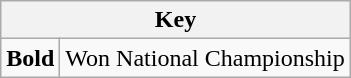<table class="wikitable">
<tr>
<th colspan="2">Key</th>
</tr>
<tr>
<td><strong>Bold</strong></td>
<td>Won National Championship</td>
</tr>
</table>
